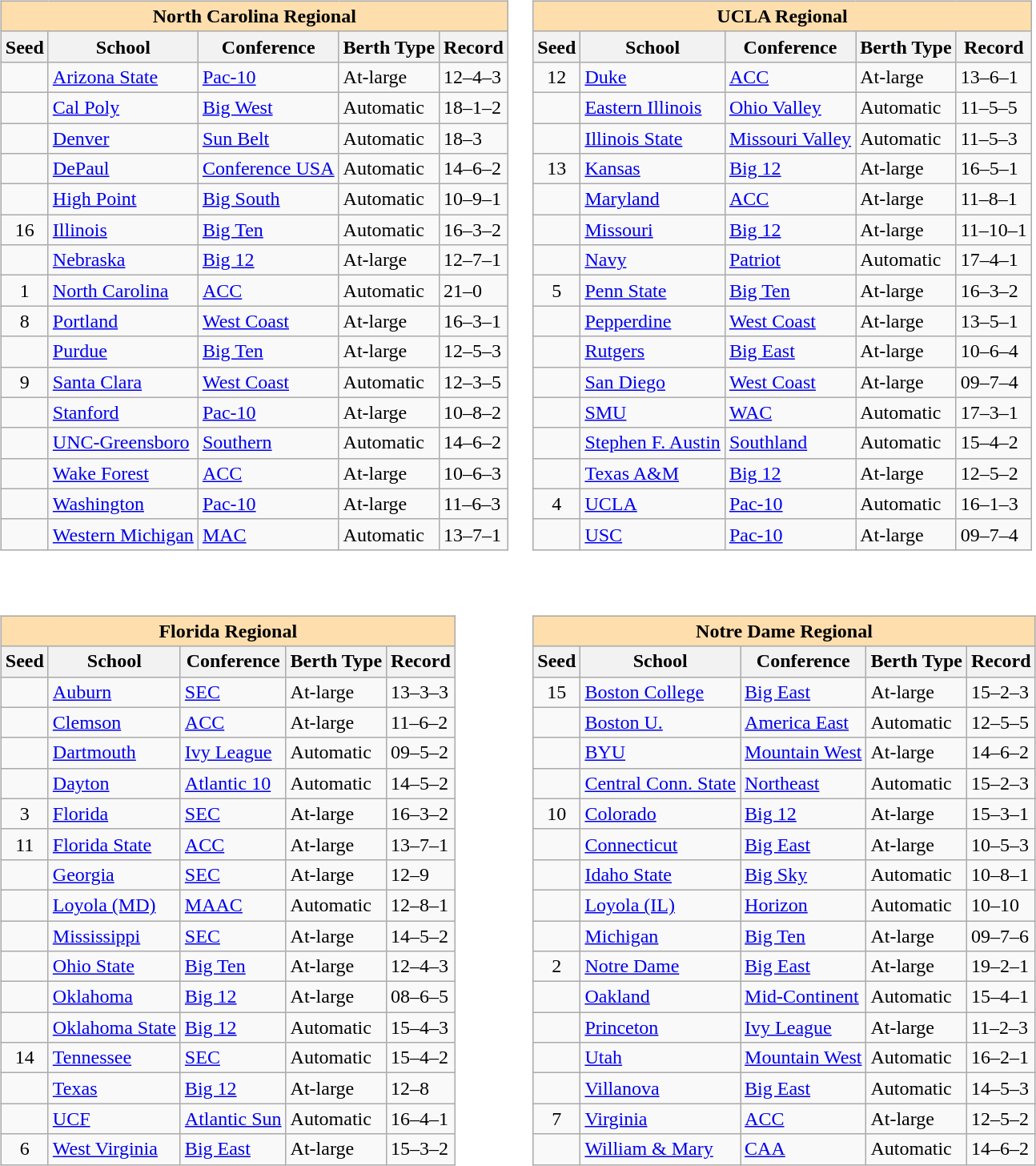<table>
<tr>
<td valign=top><br><table class="wikitable sortable">
<tr>
<th colspan="5" style="background:#ffdead;">North Carolina Regional</th>
</tr>
<tr>
<th>Seed</th>
<th>School</th>
<th>Conference</th>
<th>Berth Type</th>
<th>Record</th>
</tr>
<tr>
<td></td>
<td><a href='#'>Arizona State</a></td>
<td><a href='#'>Pac-10</a></td>
<td>At-large</td>
<td>12–4–3</td>
</tr>
<tr>
<td></td>
<td><a href='#'>Cal Poly</a></td>
<td><a href='#'>Big West</a></td>
<td>Automatic</td>
<td>18–1–2</td>
</tr>
<tr>
<td></td>
<td><a href='#'>Denver</a></td>
<td><a href='#'>Sun Belt</a></td>
<td>Automatic</td>
<td>18–3</td>
</tr>
<tr>
<td></td>
<td><a href='#'>DePaul</a></td>
<td><a href='#'>Conference USA</a></td>
<td>Automatic</td>
<td>14–6–2</td>
</tr>
<tr>
<td></td>
<td><a href='#'>High Point</a></td>
<td><a href='#'>Big South</a></td>
<td>Automatic</td>
<td>10–9–1</td>
</tr>
<tr>
<td align=center>16</td>
<td><a href='#'>Illinois</a></td>
<td><a href='#'>Big Ten</a></td>
<td>Automatic</td>
<td>16–3–2</td>
</tr>
<tr>
<td></td>
<td><a href='#'>Nebraska</a></td>
<td><a href='#'>Big 12</a></td>
<td>At-large</td>
<td>12–7–1</td>
</tr>
<tr>
<td align=center>1</td>
<td><a href='#'>North Carolina</a></td>
<td><a href='#'>ACC</a></td>
<td>Automatic</td>
<td>21–0</td>
</tr>
<tr>
<td align=center>8</td>
<td><a href='#'>Portland</a></td>
<td><a href='#'>West Coast</a></td>
<td>At-large</td>
<td>16–3–1</td>
</tr>
<tr>
<td></td>
<td><a href='#'>Purdue</a></td>
<td><a href='#'>Big Ten</a></td>
<td>At-large</td>
<td>12–5–3</td>
</tr>
<tr>
<td align=center>9</td>
<td><a href='#'>Santa Clara</a></td>
<td><a href='#'>West Coast</a></td>
<td>Automatic</td>
<td>12–3–5</td>
</tr>
<tr>
<td></td>
<td><a href='#'>Stanford</a></td>
<td><a href='#'>Pac-10</a></td>
<td>At-large</td>
<td>10–8–2</td>
</tr>
<tr>
<td></td>
<td><a href='#'>UNC-Greensboro</a></td>
<td><a href='#'>Southern</a></td>
<td>Automatic</td>
<td>14–6–2</td>
</tr>
<tr>
<td></td>
<td><a href='#'>Wake Forest</a></td>
<td><a href='#'>ACC</a></td>
<td>At-large</td>
<td>10–6–3</td>
</tr>
<tr>
<td></td>
<td><a href='#'>Washington</a></td>
<td><a href='#'>Pac-10</a></td>
<td>At-large</td>
<td>11–6–3</td>
</tr>
<tr>
<td></td>
<td><a href='#'>Western Michigan</a></td>
<td><a href='#'>MAC</a></td>
<td>Automatic</td>
<td>13–7–1</td>
</tr>
</table>
</td>
<td valign=top><br><table class="wikitable sortable">
<tr>
<th colspan="5" style="background:#ffdead;">UCLA Regional</th>
</tr>
<tr>
<th>Seed</th>
<th>School</th>
<th>Conference</th>
<th>Berth Type</th>
<th>Record</th>
</tr>
<tr>
<td align=center>12</td>
<td><a href='#'>Duke</a></td>
<td><a href='#'>ACC</a></td>
<td>At-large</td>
<td>13–6–1</td>
</tr>
<tr>
<td></td>
<td><a href='#'>Eastern Illinois</a></td>
<td><a href='#'>Ohio Valley</a></td>
<td>Automatic</td>
<td>11–5–5</td>
</tr>
<tr>
<td></td>
<td><a href='#'>Illinois State</a></td>
<td><a href='#'>Missouri Valley</a></td>
<td>Automatic</td>
<td>11–5–3</td>
</tr>
<tr>
<td align=center>13</td>
<td><a href='#'>Kansas</a></td>
<td><a href='#'>Big 12</a></td>
<td>At-large</td>
<td>16–5–1</td>
</tr>
<tr>
<td></td>
<td><a href='#'>Maryland</a></td>
<td><a href='#'>ACC</a></td>
<td>At-large</td>
<td>11–8–1</td>
</tr>
<tr>
<td></td>
<td><a href='#'>Missouri</a></td>
<td><a href='#'>Big 12</a></td>
<td>At-large</td>
<td>11–10–1</td>
</tr>
<tr>
<td></td>
<td><a href='#'>Navy</a></td>
<td><a href='#'>Patriot</a></td>
<td>Automatic</td>
<td>17–4–1</td>
</tr>
<tr>
<td align=center>5</td>
<td><a href='#'>Penn State</a></td>
<td><a href='#'>Big Ten</a></td>
<td>At-large</td>
<td>16–3–2</td>
</tr>
<tr>
<td></td>
<td><a href='#'>Pepperdine</a></td>
<td><a href='#'>West Coast</a></td>
<td>At-large</td>
<td>13–5–1</td>
</tr>
<tr>
<td></td>
<td><a href='#'>Rutgers</a></td>
<td><a href='#'>Big East</a></td>
<td>At-large</td>
<td>10–6–4</td>
</tr>
<tr>
<td></td>
<td><a href='#'>San Diego</a></td>
<td><a href='#'>West Coast</a></td>
<td>At-large</td>
<td>09–7–4</td>
</tr>
<tr>
<td></td>
<td><a href='#'>SMU</a></td>
<td><a href='#'>WAC</a></td>
<td>Automatic</td>
<td>17–3–1</td>
</tr>
<tr>
<td></td>
<td><a href='#'>Stephen F. Austin</a></td>
<td><a href='#'>Southland</a></td>
<td>Automatic</td>
<td>15–4–2</td>
</tr>
<tr>
<td></td>
<td><a href='#'>Texas A&M</a></td>
<td><a href='#'>Big 12</a></td>
<td>At-large</td>
<td>12–5–2</td>
</tr>
<tr>
<td align=center>4</td>
<td><a href='#'>UCLA</a></td>
<td><a href='#'>Pac-10</a></td>
<td>Automatic</td>
<td>16–1–3</td>
</tr>
<tr>
<td></td>
<td><a href='#'>USC</a></td>
<td><a href='#'>Pac-10</a></td>
<td>At-large</td>
<td>09–7–4</td>
</tr>
</table>
</td>
</tr>
<tr>
<td valign=top><br><table class="wikitable sortable">
<tr>
<th colspan="5" style="background:#ffdead;">Florida Regional</th>
</tr>
<tr>
<th>Seed</th>
<th>School</th>
<th>Conference</th>
<th>Berth Type</th>
<th>Record</th>
</tr>
<tr>
<td></td>
<td><a href='#'>Auburn</a></td>
<td><a href='#'>SEC</a></td>
<td>At-large</td>
<td>13–3–3</td>
</tr>
<tr>
<td></td>
<td><a href='#'>Clemson</a></td>
<td><a href='#'>ACC</a></td>
<td>At-large</td>
<td>11–6–2</td>
</tr>
<tr>
<td></td>
<td><a href='#'>Dartmouth</a></td>
<td><a href='#'>Ivy League</a></td>
<td>Automatic</td>
<td>09–5–2</td>
</tr>
<tr>
<td></td>
<td><a href='#'>Dayton</a></td>
<td><a href='#'>Atlantic 10</a></td>
<td>Automatic</td>
<td>14–5–2</td>
</tr>
<tr>
<td align=center>3</td>
<td><a href='#'>Florida</a></td>
<td><a href='#'>SEC</a></td>
<td>At-large</td>
<td>16–3–2</td>
</tr>
<tr>
<td align=center>11</td>
<td><a href='#'>Florida State</a></td>
<td><a href='#'>ACC</a></td>
<td>At-large</td>
<td>13–7–1</td>
</tr>
<tr>
<td></td>
<td><a href='#'>Georgia</a></td>
<td><a href='#'>SEC</a></td>
<td>At-large</td>
<td>12–9</td>
</tr>
<tr>
<td></td>
<td><a href='#'>Loyola (MD)</a></td>
<td><a href='#'>MAAC</a></td>
<td>Automatic</td>
<td>12–8–1</td>
</tr>
<tr>
<td></td>
<td><a href='#'>Mississippi</a></td>
<td><a href='#'>SEC</a></td>
<td>At-large</td>
<td>14–5–2</td>
</tr>
<tr>
<td></td>
<td><a href='#'>Ohio State</a></td>
<td><a href='#'>Big Ten</a></td>
<td>At-large</td>
<td>12–4–3</td>
</tr>
<tr>
<td></td>
<td><a href='#'>Oklahoma</a></td>
<td><a href='#'>Big 12</a></td>
<td>At-large</td>
<td>08–6–5</td>
</tr>
<tr>
<td></td>
<td><a href='#'>Oklahoma State</a></td>
<td><a href='#'>Big 12</a></td>
<td>Automatic</td>
<td>15–4–3</td>
</tr>
<tr>
<td align=center>14</td>
<td><a href='#'>Tennessee</a></td>
<td><a href='#'>SEC</a></td>
<td>Automatic</td>
<td>15–4–2</td>
</tr>
<tr>
<td></td>
<td><a href='#'>Texas</a></td>
<td><a href='#'>Big 12</a></td>
<td>At-large</td>
<td>12–8</td>
</tr>
<tr>
<td></td>
<td><a href='#'>UCF</a></td>
<td><a href='#'>Atlantic Sun</a></td>
<td>Automatic</td>
<td>16–4–1</td>
</tr>
<tr>
<td align=center>6</td>
<td><a href='#'>West Virginia</a></td>
<td><a href='#'>Big East</a></td>
<td>At-large</td>
<td>15–3–2</td>
</tr>
</table>
</td>
<td valign=top><br><table class="wikitable sortable">
<tr>
<th colspan="5" style="background:#ffdead;">Notre Dame Regional</th>
</tr>
<tr>
<th>Seed</th>
<th>School</th>
<th>Conference</th>
<th>Berth Type</th>
<th>Record</th>
</tr>
<tr>
<td align=center>15</td>
<td><a href='#'>Boston College</a></td>
<td><a href='#'>Big East</a></td>
<td>At-large</td>
<td>15–2–3</td>
</tr>
<tr>
<td></td>
<td><a href='#'>Boston U.</a></td>
<td><a href='#'>America East</a></td>
<td>Automatic</td>
<td>12–5–5</td>
</tr>
<tr>
<td></td>
<td><a href='#'>BYU</a></td>
<td><a href='#'>Mountain West</a></td>
<td>At-large</td>
<td>14–6–2</td>
</tr>
<tr>
<td></td>
<td><a href='#'>Central Conn. State</a></td>
<td><a href='#'>Northeast</a></td>
<td>Automatic</td>
<td>15–2–3</td>
</tr>
<tr>
<td align=center>10</td>
<td><a href='#'>Colorado</a></td>
<td><a href='#'>Big 12</a></td>
<td>At-large</td>
<td>15–3–1</td>
</tr>
<tr>
<td></td>
<td><a href='#'>Connecticut</a></td>
<td><a href='#'>Big East</a></td>
<td>At-large</td>
<td>10–5–3</td>
</tr>
<tr>
<td></td>
<td><a href='#'>Idaho State</a></td>
<td><a href='#'>Big Sky</a></td>
<td>Automatic</td>
<td>10–8–1</td>
</tr>
<tr>
<td></td>
<td><a href='#'>Loyola (IL)</a></td>
<td><a href='#'>Horizon</a></td>
<td>Automatic</td>
<td>10–10</td>
</tr>
<tr>
<td></td>
<td><a href='#'>Michigan</a></td>
<td><a href='#'>Big Ten</a></td>
<td>At-large</td>
<td>09–7–6</td>
</tr>
<tr>
<td align=center>2</td>
<td><a href='#'>Notre Dame</a></td>
<td><a href='#'>Big East</a></td>
<td>At-large</td>
<td>19–2–1</td>
</tr>
<tr>
<td></td>
<td><a href='#'>Oakland</a></td>
<td><a href='#'>Mid-Continent</a></td>
<td>Automatic</td>
<td>15–4–1</td>
</tr>
<tr>
<td></td>
<td><a href='#'>Princeton</a></td>
<td><a href='#'>Ivy League</a></td>
<td>At-large</td>
<td>11–2–3</td>
</tr>
<tr>
<td></td>
<td><a href='#'>Utah</a></td>
<td><a href='#'>Mountain West</a></td>
<td>Automatic</td>
<td>16–2–1</td>
</tr>
<tr>
<td></td>
<td><a href='#'>Villanova</a></td>
<td><a href='#'>Big East</a></td>
<td>Automatic</td>
<td>14–5–3</td>
</tr>
<tr>
<td align=center>7</td>
<td><a href='#'>Virginia</a></td>
<td><a href='#'>ACC</a></td>
<td>At-large</td>
<td>12–5–2</td>
</tr>
<tr>
<td></td>
<td><a href='#'>William & Mary</a></td>
<td><a href='#'>CAA</a></td>
<td>Automatic</td>
<td>14–6–2</td>
</tr>
</table>
</td>
</tr>
</table>
